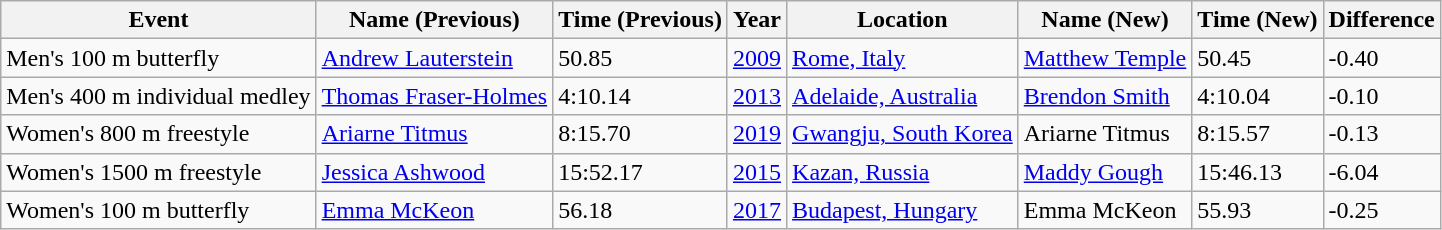<table class="wikitable">
<tr>
<th>Event</th>
<th>Name (Previous)</th>
<th>Time (Previous)</th>
<th>Year</th>
<th>Location</th>
<th>Name (New)</th>
<th>Time (New)</th>
<th>Difference</th>
</tr>
<tr>
<td>Men's 100 m butterfly</td>
<td> <a href='#'>Andrew Lauterstein</a></td>
<td>50.85</td>
<td><a href='#'>2009</a></td>
<td> <a href='#'>Rome, Italy</a></td>
<td> <a href='#'>Matthew Temple</a></td>
<td>50.45</td>
<td>-0.40</td>
</tr>
<tr>
<td>Men's 400 m individual medley</td>
<td> <a href='#'>Thomas Fraser-Holmes</a></td>
<td>4:10.14</td>
<td><a href='#'>2013</a></td>
<td> <a href='#'>Adelaide, Australia</a></td>
<td> <a href='#'>Brendon Smith</a></td>
<td>4:10.04</td>
<td>-0.10</td>
</tr>
<tr>
<td>Women's 800 m freestyle</td>
<td> <a href='#'>Ariarne Titmus</a></td>
<td>8:15.70</td>
<td><a href='#'>2019</a></td>
<td> <a href='#'>Gwangju, South Korea</a></td>
<td> Ariarne Titmus</td>
<td>8:15.57</td>
<td>-0.13</td>
</tr>
<tr>
<td>Women's 1500 m freestyle</td>
<td> <a href='#'>Jessica Ashwood</a></td>
<td>15:52.17</td>
<td><a href='#'>2015</a></td>
<td> <a href='#'>Kazan, Russia</a></td>
<td> <a href='#'>Maddy Gough</a></td>
<td>15:46.13</td>
<td>-6.04</td>
</tr>
<tr>
<td>Women's 100 m butterfly</td>
<td> <a href='#'>Emma McKeon</a></td>
<td>56.18</td>
<td><a href='#'>2017</a></td>
<td> <a href='#'>Budapest, Hungary</a></td>
<td> Emma McKeon</td>
<td>55.93</td>
<td>-0.25</td>
</tr>
</table>
